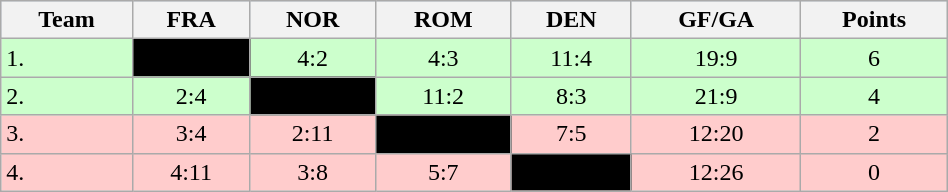<table class="wikitable" bgcolor="#EFEFFF" width="50%">
<tr bgcolor="#BCD2EE">
<th>Team</th>
<th>FRA</th>
<th>NOR</th>
<th>ROM</th>
<th>DEN</th>
<th>GF/GA</th>
<th>Points</th>
</tr>
<tr bgcolor="#ccffcc" align="center">
<td align="left">1. </td>
<td style="background:#000000;"></td>
<td>4:2</td>
<td>4:3</td>
<td>11:4</td>
<td>19:9</td>
<td>6</td>
</tr>
<tr bgcolor="#ccffcc" align="center">
<td align="left">2. </td>
<td>2:4</td>
<td style="background:#000000;"></td>
<td>11:2</td>
<td>8:3</td>
<td>21:9</td>
<td>4</td>
</tr>
<tr bgcolor="#ffcccc" align="center">
<td align="left">3. </td>
<td>3:4</td>
<td>2:11</td>
<td style="background:#000000;"></td>
<td>7:5</td>
<td>12:20</td>
<td>2</td>
</tr>
<tr bgcolor="#ffcccc" align="center">
<td align="left">4. </td>
<td>4:11</td>
<td>3:8</td>
<td>5:7</td>
<td style="background:#000000;"></td>
<td>12:26</td>
<td>0</td>
</tr>
</table>
